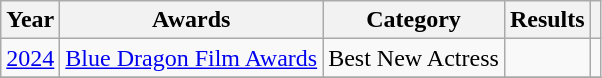<table class="wikitable">
<tr>
<th>Year</th>
<th>Awards</th>
<th>Category</th>
<th>Results</th>
<th></th>
</tr>
<tr>
<td><a href='#'>2024</a></td>
<td><a href='#'>Blue Dragon Film Awards</a></td>
<td>Best New Actress</td>
<td></td>
<td></td>
</tr>
<tr>
</tr>
</table>
